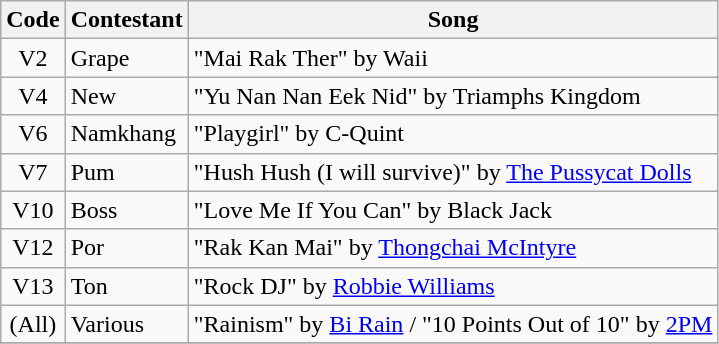<table class="wikitable">
<tr>
<th>Code</th>
<th>Contestant</th>
<th>Song</th>
</tr>
<tr>
<td align="center">V2</td>
<td>Grape</td>
<td>"Mai Rak Ther" by Waii</td>
</tr>
<tr>
<td align="center">V4</td>
<td>New</td>
<td>"Yu Nan Nan Eek Nid" by Triamphs Kingdom</td>
</tr>
<tr>
<td align="center">V6</td>
<td>Namkhang</td>
<td>"Playgirl" by C-Quint</td>
</tr>
<tr>
<td align="center">V7</td>
<td>Pum</td>
<td>"Hush Hush (I will survive)" by <a href='#'>The Pussycat Dolls</a></td>
</tr>
<tr>
<td align="center">V10</td>
<td>Boss</td>
<td>"Love Me If You Can" by Black Jack</td>
</tr>
<tr>
<td align="center">V12</td>
<td>Por</td>
<td>"Rak Kan Mai" by <a href='#'>Thongchai McIntyre</a></td>
</tr>
<tr>
<td align="center">V13</td>
<td>Ton</td>
<td>"Rock DJ" by <a href='#'>Robbie Williams</a></td>
</tr>
<tr>
<td align="center">(All)</td>
<td>Various</td>
<td>"Rainism" by <a href='#'>Bi Rain</a> / "10 Points Out of 10" by <a href='#'>2PM</a></td>
</tr>
<tr>
</tr>
</table>
